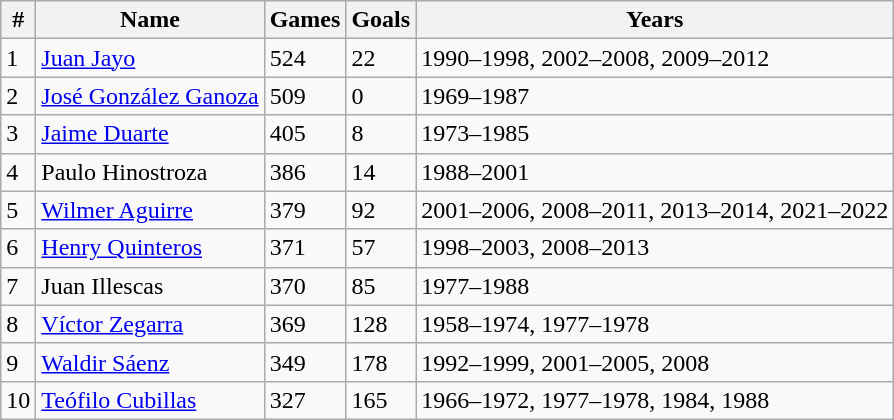<table class="wikitable sortable" style="text-align:left;">
<tr>
<th>#</th>
<th>Name</th>
<th>Games</th>
<th>Goals</th>
<th>Years</th>
</tr>
<tr>
<td>1</td>
<td> <a href='#'>Juan Jayo</a></td>
<td>524</td>
<td>22</td>
<td>1990–1998, 2002–2008, 2009–2012</td>
</tr>
<tr>
<td>2</td>
<td> <a href='#'>José González Ganoza</a></td>
<td>509</td>
<td>0</td>
<td>1969–1987</td>
</tr>
<tr>
<td>3</td>
<td> <a href='#'>Jaime Duarte</a></td>
<td>405</td>
<td>8</td>
<td>1973–1985</td>
</tr>
<tr>
<td>4</td>
<td> Paulo Hinostroza</td>
<td>386</td>
<td>14</td>
<td>1988–2001</td>
</tr>
<tr>
<td>5</td>
<td> <a href='#'>Wilmer Aguirre</a></td>
<td>379</td>
<td>92</td>
<td>2001–2006, 2008–2011, 2013–2014, 2021–2022</td>
</tr>
<tr>
<td>6</td>
<td> <a href='#'>Henry Quinteros</a></td>
<td>371</td>
<td>57</td>
<td>1998–2003, 2008–2013</td>
</tr>
<tr>
<td>7</td>
<td> Juan Illescas</td>
<td>370</td>
<td>85</td>
<td>1977–1988</td>
</tr>
<tr>
<td>8</td>
<td> <a href='#'>Víctor Zegarra</a></td>
<td>369</td>
<td>128</td>
<td>1958–1974, 1977–1978</td>
</tr>
<tr>
<td>9</td>
<td> <a href='#'>Waldir Sáenz</a></td>
<td>349</td>
<td>178</td>
<td>1992–1999, 2001–2005, 2008</td>
</tr>
<tr>
<td>10</td>
<td> <a href='#'>Teófilo Cubillas</a></td>
<td>327</td>
<td>165</td>
<td>1966–1972, 1977–1978, 1984, 1988</td>
</tr>
</table>
